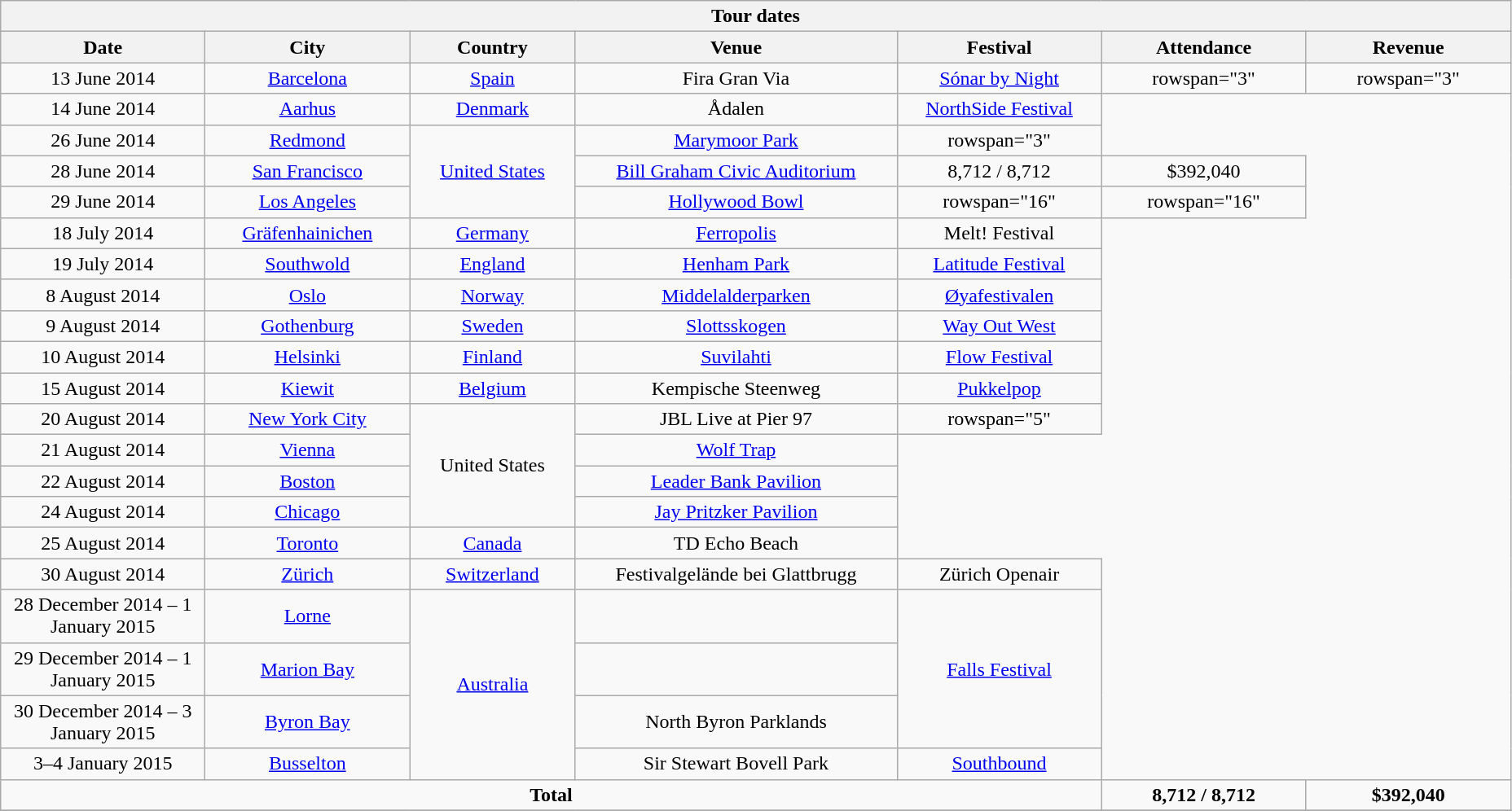<table class="wikitable collapsible collapsed" style="text-align:center;">
<tr>
<th colspan="7">Tour dates</th>
</tr>
<tr>
<th scope="col" style="width:10em;">Date</th>
<th scope="col" style="width:10em;">City</th>
<th scope="col" style="width:8em;">Country</th>
<th scope="col" style="width:16em;">Venue</th>
<th scope="col" style="width:10em;">Festival</th>
<th scope="col" style="width:10em;">Attendance</th>
<th scope="col" style="width:10em;">Revenue</th>
</tr>
<tr>
<td>13 June 2014</td>
<td><a href='#'>Barcelona</a></td>
<td><a href='#'>Spain</a></td>
<td>Fira Gran Via</td>
<td><a href='#'>Sónar by Night</a></td>
<td>rowspan="3" </td>
<td>rowspan="3" </td>
</tr>
<tr>
<td>14 June 2014</td>
<td><a href='#'>Aarhus</a></td>
<td><a href='#'>Denmark</a></td>
<td>Ådalen</td>
<td><a href='#'>NorthSide Festival</a></td>
</tr>
<tr>
<td>26 June 2014</td>
<td><a href='#'>Redmond</a></td>
<td rowspan="3"><a href='#'>United States</a></td>
<td><a href='#'>Marymoor Park</a></td>
<td>rowspan="3" </td>
</tr>
<tr>
<td>28 June 2014</td>
<td><a href='#'>San Francisco</a></td>
<td><a href='#'>Bill Graham Civic Auditorium</a></td>
<td>8,712 / 8,712</td>
<td>$392,040</td>
</tr>
<tr>
<td>29 June 2014</td>
<td><a href='#'>Los Angeles</a></td>
<td><a href='#'>Hollywood Bowl</a></td>
<td>rowspan="16" </td>
<td>rowspan="16" </td>
</tr>
<tr>
<td>18 July 2014</td>
<td><a href='#'>Gräfenhainichen</a></td>
<td><a href='#'>Germany</a></td>
<td><a href='#'>Ferropolis</a></td>
<td>Melt! Festival</td>
</tr>
<tr>
<td>19 July 2014</td>
<td><a href='#'>Southwold</a></td>
<td><a href='#'>England</a></td>
<td><a href='#'>Henham Park</a></td>
<td><a href='#'>Latitude Festival</a></td>
</tr>
<tr>
<td>8 August 2014</td>
<td><a href='#'>Oslo</a></td>
<td><a href='#'>Norway</a></td>
<td><a href='#'>Middelalderparken</a></td>
<td><a href='#'>Øyafestivalen</a></td>
</tr>
<tr>
<td>9 August 2014</td>
<td><a href='#'>Gothenburg</a></td>
<td><a href='#'>Sweden</a></td>
<td><a href='#'>Slottsskogen</a></td>
<td><a href='#'>Way Out West</a></td>
</tr>
<tr>
<td>10 August 2014</td>
<td><a href='#'>Helsinki</a></td>
<td><a href='#'>Finland</a></td>
<td><a href='#'>Suvilahti</a></td>
<td><a href='#'>Flow Festival</a></td>
</tr>
<tr>
<td>15 August 2014</td>
<td><a href='#'>Kiewit</a></td>
<td><a href='#'>Belgium</a></td>
<td>Kempische Steenweg</td>
<td><a href='#'>Pukkelpop</a></td>
</tr>
<tr>
<td>20 August 2014</td>
<td><a href='#'>New York City</a></td>
<td rowspan="4">United States</td>
<td>JBL Live at Pier 97</td>
<td>rowspan="5" </td>
</tr>
<tr>
<td>21 August 2014</td>
<td><a href='#'>Vienna</a></td>
<td><a href='#'>Wolf Trap</a></td>
</tr>
<tr>
<td>22 August 2014</td>
<td><a href='#'>Boston</a></td>
<td><a href='#'>Leader Bank Pavilion</a></td>
</tr>
<tr>
<td>24 August 2014</td>
<td><a href='#'>Chicago</a></td>
<td><a href='#'>Jay Pritzker Pavilion</a></td>
</tr>
<tr>
<td>25 August 2014</td>
<td><a href='#'>Toronto</a></td>
<td><a href='#'>Canada</a></td>
<td>TD Echo Beach</td>
</tr>
<tr>
<td>30 August 2014</td>
<td><a href='#'>Zürich</a></td>
<td><a href='#'>Switzerland</a></td>
<td>Festivalgelände bei Glattbrugg</td>
<td>Zürich Openair</td>
</tr>
<tr>
<td>28 December 2014 – 1 January 2015</td>
<td><a href='#'>Lorne</a></td>
<td rowspan="4"><a href='#'>Australia</a></td>
<td></td>
<td rowspan="3"><a href='#'>Falls Festival</a></td>
</tr>
<tr>
<td>29 December 2014 – 1 January 2015</td>
<td><a href='#'>Marion Bay</a></td>
<td></td>
</tr>
<tr>
<td>30 December 2014 – 3 January 2015</td>
<td><a href='#'>Byron Bay</a></td>
<td>North Byron Parklands</td>
</tr>
<tr>
<td>3–4 January 2015</td>
<td><a href='#'>Busselton</a></td>
<td>Sir Stewart Bovell Park</td>
<td><a href='#'>Southbound</a></td>
</tr>
<tr>
<td colspan="5"><strong>Total</strong></td>
<td><strong>8,712 / 8,712</strong></td>
<td><strong>$392,040</strong></td>
</tr>
<tr>
</tr>
</table>
